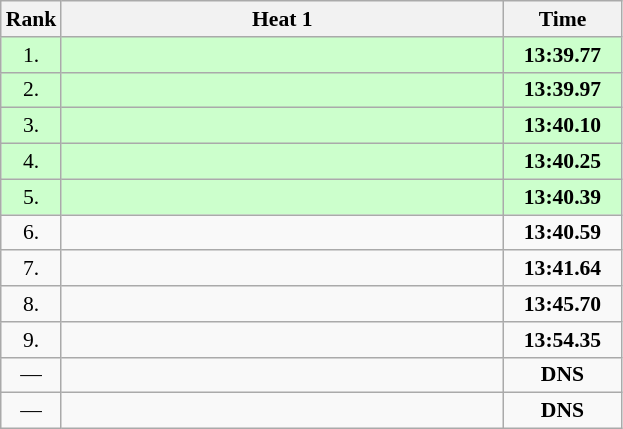<table class="wikitable" style="border-collapse: collapse; font-size: 90%;">
<tr>
<th>Rank</th>
<th style="width: 20em">Heat 1</th>
<th style="width: 5em">Time</th>
</tr>
<tr style="background:#ccffcc;">
<td align="center">1.</td>
<td></td>
<td align="center"><strong>13:39.77</strong></td>
</tr>
<tr style="background:#ccffcc;">
<td align="center">2.</td>
<td></td>
<td align="center"><strong>13:39.97</strong></td>
</tr>
<tr style="background:#ccffcc;">
<td align="center">3.</td>
<td></td>
<td align="center"><strong>13:40.10</strong></td>
</tr>
<tr style="background:#ccffcc;">
<td align="center">4.</td>
<td></td>
<td align="center"><strong>13:40.25</strong></td>
</tr>
<tr style="background:#ccffcc;">
<td align="center">5.</td>
<td></td>
<td align="center"><strong>13:40.39</strong></td>
</tr>
<tr>
<td align="center">6.</td>
<td></td>
<td align="center"><strong>13:40.59</strong></td>
</tr>
<tr>
<td align="center">7.</td>
<td></td>
<td align="center"><strong>13:41.64</strong></td>
</tr>
<tr>
<td align="center">8.</td>
<td></td>
<td align="center"><strong>13:45.70</strong></td>
</tr>
<tr>
<td align="center">9.</td>
<td></td>
<td align="center"><strong>13:54.35</strong></td>
</tr>
<tr>
<td align="center">—</td>
<td></td>
<td align="center"><strong>DNS</strong></td>
</tr>
<tr>
<td align="center">—</td>
<td></td>
<td align="center"><strong>DNS</strong></td>
</tr>
</table>
